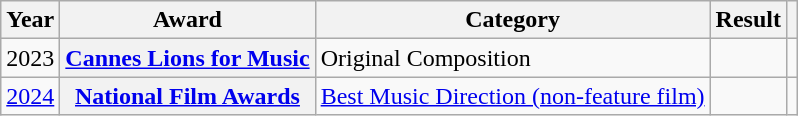<table class="wikitable plainrowheaders sortable">
<tr>
<th scope="col">Year</th>
<th scope="col">Award</th>
<th scope="col">Category</th>
<th scope="col">Result</th>
<th scope="col" class="unsortable"></th>
</tr>
<tr>
<td>2023</td>
<th scope="row"><a href='#'>Cannes Lions for Music</a></th>
<td>Original Composition</td>
<td></td>
<td style="text-align:center;"><br></td>
</tr>
<tr>
<td><a href='#'>2024</a></td>
<th scope="row"><a href='#'>National Film Awards</a></th>
<td><a href='#'>Best Music Direction (non-feature film)</a></td>
<td></td>
<td style="text-align:center;"><br></td>
</tr>
</table>
